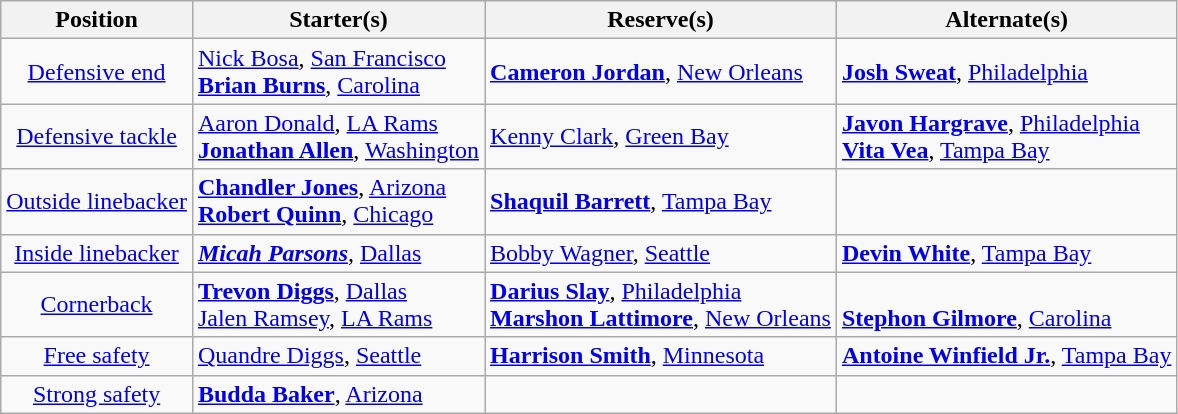<table class="wikitable">
<tr>
<th>Position</th>
<th>Starter(s)</th>
<th>Reserve(s)</th>
<th>Alternate(s)</th>
</tr>
<tr>
<td style="text-align:center"><a href='#'>Defensive end</a></td>
<td> <a href='#'>Nick Bosa</a>, <a href='#'>San Francisco</a><br> <strong><a href='#'>Brian Burns</a></strong>, <a href='#'>Carolina</a></td>
<td> <strong><a href='#'>Cameron Jordan</a></strong>, <a href='#'>New Orleans</a></td>
<td> <strong><a href='#'>Josh Sweat</a></strong>, <a href='#'>Philadelphia</a></td>
</tr>
<tr>
<td style="text-align:center"><a href='#'>Defensive tackle</a></td>
<td> <a href='#'>Aaron Donald</a>, <a href='#'>LA Rams</a><br> <strong><a href='#'>Jonathan Allen</a></strong>, <a href='#'>Washington</a></td>
<td> <a href='#'>Kenny Clark</a>, <a href='#'>Green Bay</a></td>
<td> <strong><a href='#'>Javon Hargrave</a></strong>, <a href='#'>Philadelphia</a><br> <strong><a href='#'>Vita Vea</a></strong>, <a href='#'>Tampa Bay</a></td>
</tr>
<tr>
<td style="text-align:center"><a href='#'>Outside linebacker</a></td>
<td> <strong><a href='#'>Chandler Jones</a></strong>, <a href='#'>Arizona</a><br> <strong><a href='#'>Robert Quinn</a></strong>, <a href='#'>Chicago</a></td>
<td> <strong><a href='#'>Shaquil Barrett</a></strong>, <a href='#'>Tampa Bay</a></td>
<td></td>
</tr>
<tr>
<td style="text-align:center"><a href='#'>Inside linebacker</a></td>
<td> <strong><em><a href='#'>Micah Parsons</a></em></strong>, <a href='#'>Dallas</a></td>
<td> <a href='#'>Bobby Wagner</a>, <a href='#'>Seattle</a></td>
<td> <strong><a href='#'>Devin White</a></strong>, <a href='#'>Tampa Bay</a></td>
</tr>
<tr>
<td style="text-align:center"><a href='#'>Cornerback</a></td>
<td> <strong><a href='#'>Trevon Diggs</a></strong>, <a href='#'>Dallas</a><br> <a href='#'>Jalen Ramsey</a>, <a href='#'>LA Rams</a></td>
<td> <strong><a href='#'>Darius Slay</a></strong>, <a href='#'>Philadelphia</a><br> <strong><a href='#'>Marshon Lattimore</a></strong>, <a href='#'>New Orleans</a></td>
<td><br> <strong><a href='#'>Stephon Gilmore</a></strong>, <a href='#'>Carolina</a></td>
</tr>
<tr>
<td style="text-align:center"><a href='#'>Free safety</a></td>
<td> <a href='#'>Quandre Diggs</a>, <a href='#'>Seattle</a></td>
<td> <strong><a href='#'>Harrison Smith</a></strong>, <a href='#'>Minnesota</a></td>
<td> <strong><a href='#'>Antoine Winfield Jr.</a></strong>, <a href='#'>Tampa Bay</a></td>
</tr>
<tr>
<td style="text-align:center"><a href='#'>Strong safety</a></td>
<td> <strong><a href='#'>Budda Baker</a></strong>, <a href='#'>Arizona</a></td>
<td></td>
<td></td>
</tr>
</table>
